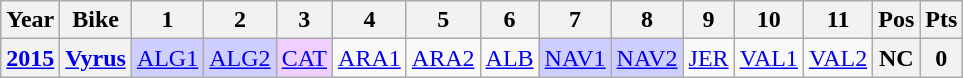<table class="wikitable" style="text-align:center">
<tr>
<th>Year</th>
<th>Bike</th>
<th>1</th>
<th>2</th>
<th>3</th>
<th>4</th>
<th>5</th>
<th>6</th>
<th>7</th>
<th>8</th>
<th>9</th>
<th>10</th>
<th>11</th>
<th>Pos</th>
<th>Pts</th>
</tr>
<tr>
<th><a href='#'>2015</a></th>
<th><a href='#'>Vyrus</a></th>
<td style="background:#CFCFFF;"><a href='#'>ALG1</a><br></td>
<td style="background:#CFCFFF;"><a href='#'>ALG2</a><br></td>
<td style="background:#EFCFFF;"><a href='#'>CAT</a><br></td>
<td style="background:#;"><a href='#'>ARA1</a><br></td>
<td style="background:#;"><a href='#'>ARA2</a><br></td>
<td style="background:#;"><a href='#'>ALB</a><br></td>
<td style="background:#CFCFFF;"><a href='#'>NAV1</a><br></td>
<td style="background:#CFCFFF;"><a href='#'>NAV2</a><br></td>
<td style="background:#;"><a href='#'>JER</a><br></td>
<td style="background:#;"><a href='#'>VAL1</a><br></td>
<td style="background:#;"><a href='#'>VAL2</a><br></td>
<th>NC</th>
<th>0</th>
</tr>
</table>
